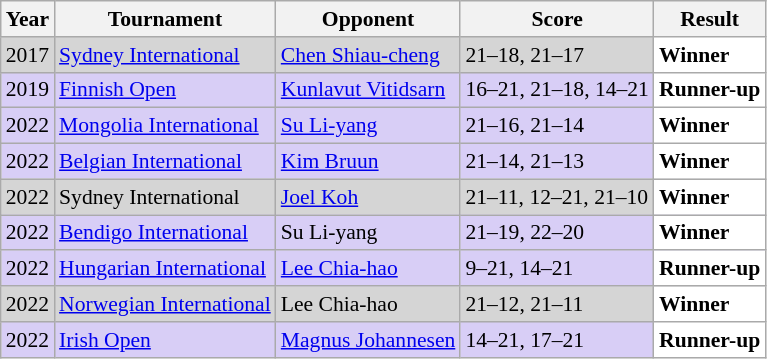<table class="sortable wikitable" style="font-size: 90%;">
<tr>
<th>Year</th>
<th>Tournament</th>
<th>Opponent</th>
<th>Score</th>
<th>Result</th>
</tr>
<tr style="background:#D5D5D5">
<td align="center">2017</td>
<td align="left"><a href='#'>Sydney International</a></td>
<td align="left"> <a href='#'>Chen Shiau-cheng</a></td>
<td align="left">21–18, 21–17</td>
<td style="text-align:left; background:white"> <strong>Winner</strong></td>
</tr>
<tr style="background:#D8CEF6">
<td align="center">2019</td>
<td align="left"><a href='#'>Finnish Open</a></td>
<td align="left"> <a href='#'>Kunlavut Vitidsarn</a></td>
<td align="left">16–21, 21–18, 14–21</td>
<td style="text-align:left; background:white"> <strong>Runner-up</strong></td>
</tr>
<tr style="background:#D8CEF6">
<td align="center">2022</td>
<td align="left"><a href='#'>Mongolia International</a></td>
<td align="left"> <a href='#'>Su Li-yang</a></td>
<td align="left">21–16, 21–14</td>
<td style="text-align:left; background:white"> <strong>Winner</strong></td>
</tr>
<tr style="background:#D8CEF6">
<td align="center">2022</td>
<td align="left"><a href='#'>Belgian International</a></td>
<td align="left"> <a href='#'>Kim Bruun</a></td>
<td align="left">21–14, 21–13</td>
<td style="text-align:left; background:white"> <strong>Winner</strong></td>
</tr>
<tr style="background:#D5D5D5">
<td align="center">2022</td>
<td align="left">Sydney International</td>
<td align="left"> <a href='#'>Joel Koh</a></td>
<td align="left">21–11, 12–21, 21–10</td>
<td style="text-align:left; background:white"> <strong>Winner</strong></td>
</tr>
<tr style="background:#D8CEF6">
<td align="center">2022</td>
<td align="left"><a href='#'>Bendigo International</a></td>
<td align="left"> Su Li-yang</td>
<td align="left">21–19, 22–20</td>
<td style="text-align:left; background:white"> <strong>Winner</strong></td>
</tr>
<tr style="background:#D8CEF6">
<td align="center">2022</td>
<td align="left"><a href='#'>Hungarian International</a></td>
<td align="left"> <a href='#'>Lee Chia-hao</a></td>
<td align="left">9–21, 14–21</td>
<td style="text-align:left; background:white"> <strong>Runner-up</strong></td>
</tr>
<tr style="background:#D5D5D5">
<td align="center">2022</td>
<td align="left"><a href='#'>Norwegian International</a></td>
<td align="left"> Lee Chia-hao</td>
<td align="left">21–12, 21–11</td>
<td style="text-align:left; background:white"> <strong>Winner</strong></td>
</tr>
<tr style="background:#D8CEF6">
<td align="center">2022</td>
<td align="left"><a href='#'>Irish Open</a></td>
<td align="left"> <a href='#'>Magnus Johannesen</a></td>
<td align="left">14–21, 17–21</td>
<td style="text-align:left; background:white"> <strong>Runner-up</strong></td>
</tr>
</table>
